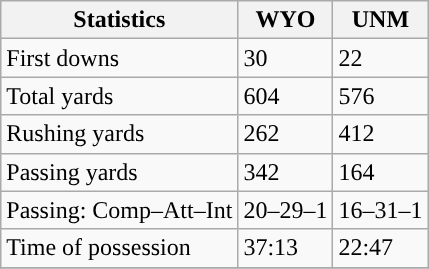<table class="wikitable" style="float: left;">
<tr>
<th>Statistics</th>
<th>WYO</th>
<th>UNM</th>
</tr>
<tr>
<td>First downs</td>
<td>30</td>
<td>22</td>
</tr>
<tr>
<td>Total yards</td>
<td>604</td>
<td>576</td>
</tr>
<tr>
<td>Rushing yards</td>
<td>262</td>
<td>412</td>
</tr>
<tr>
<td>Passing yards</td>
<td>342</td>
<td>164</td>
</tr>
<tr>
<td>Passing: Comp–Att–Int</td>
<td>20–29–1</td>
<td>16–31–1</td>
</tr>
<tr>
<td>Time of possession</td>
<td>37:13</td>
<td>22:47</td>
</tr>
<tr>
</tr>
</table>
